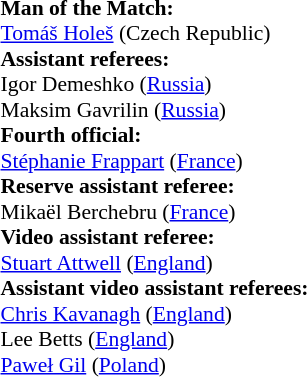<table style="width:100%; font-size:90%;">
<tr>
<td><br><strong>Man of the Match:</strong>
<br><a href='#'>Tomáš Holeš</a> (Czech Republic)<br><strong>Assistant referees:</strong>
<br>Igor Demeshko (<a href='#'>Russia</a>)
<br>Maksim Gavrilin (<a href='#'>Russia</a>)
<br><strong>Fourth official:</strong>
<br><a href='#'>Stéphanie Frappart</a> (<a href='#'>France</a>)
<br><strong>Reserve assistant referee:</strong>
<br>Mikaël Berchebru (<a href='#'>France</a>)
<br><strong>Video assistant referee:</strong>
<br><a href='#'>Stuart Attwell</a> (<a href='#'>England</a>)
<br><strong>Assistant video assistant referees:</strong>
<br><a href='#'>Chris Kavanagh</a> (<a href='#'>England</a>)
<br>Lee Betts (<a href='#'>England</a>)
<br><a href='#'>Paweł Gil</a> (<a href='#'>Poland</a>)</td>
</tr>
</table>
